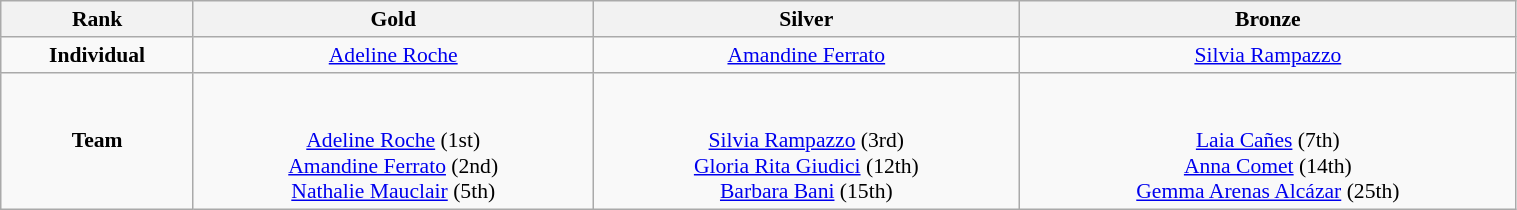<table class="wikitable" width=80% style="font-size:90%; text-align:center;">
<tr>
<th>Rank</th>
<th>Gold</th>
<th>Silver</th>
<th>Bronze</th>
</tr>
<tr>
<td align="center"><strong>Individual</strong></td>
<td> <a href='#'>Adeline Roche</a> <br></td>
<td> <a href='#'>Amandine Ferrato</a> <br></td>
<td> <a href='#'>Silvia Rampazzo</a> <br></td>
</tr>
<tr>
<td align="center"><strong>Team</strong></td>
<td> <br><br><a href='#'>Adeline Roche</a> (1st) <br><a href='#'>Amandine Ferrato</a> (2nd) <br><a href='#'>Nathalie Mauclair</a> (5th) </td>
<td>  <br><br><a href='#'>Silvia Rampazzo</a> (3rd) <br><a href='#'>Gloria Rita Giudici</a> (12th) <br><a href='#'>Barbara Bani</a> (15th) </td>
<td> <br><br><a href='#'>Laia Cañes</a> (7th) <br><a href='#'>Anna Comet</a> (14th) <br><a href='#'>Gemma Arenas Alcázar</a> (25th) </td>
</tr>
</table>
